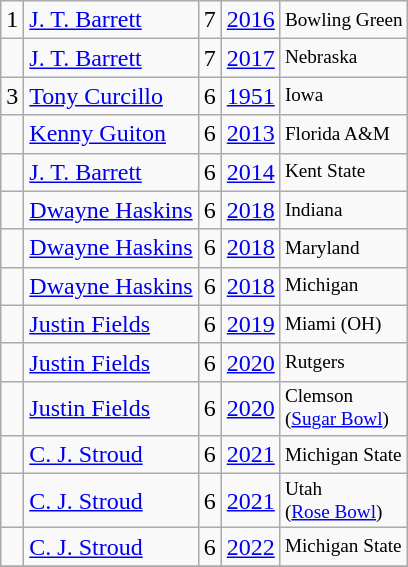<table class="wikitable">
<tr>
<td>1</td>
<td><a href='#'>J. T. Barrett</a></td>
<td><abbr>7</abbr></td>
<td><a href='#'>2016</a></td>
<td style="font-size:80%;">Bowling Green</td>
</tr>
<tr>
<td></td>
<td><a href='#'>J. T. Barrett</a></td>
<td><abbr>7</abbr></td>
<td><a href='#'>2017</a></td>
<td style="font-size:80%;">Nebraska</td>
</tr>
<tr>
<td>3</td>
<td><a href='#'>Tony Curcillo</a></td>
<td><abbr>6</abbr></td>
<td><a href='#'>1951</a></td>
<td style="font-size:80%;">Iowa</td>
</tr>
<tr>
<td></td>
<td><a href='#'>Kenny Guiton</a></td>
<td><abbr>6</abbr></td>
<td><a href='#'>2013</a></td>
<td style="font-size:80%;">Florida A&M</td>
</tr>
<tr>
<td></td>
<td><a href='#'>J. T. Barrett</a></td>
<td><abbr>6</abbr></td>
<td><a href='#'>2014</a></td>
<td style="font-size:80%;">Kent State</td>
</tr>
<tr>
<td></td>
<td><a href='#'>Dwayne Haskins</a></td>
<td><abbr>6</abbr></td>
<td><a href='#'>2018</a></td>
<td style="font-size:80%;">Indiana</td>
</tr>
<tr>
<td></td>
<td><a href='#'>Dwayne Haskins</a></td>
<td><abbr>6</abbr></td>
<td><a href='#'>2018</a></td>
<td style="font-size:80%;">Maryland</td>
</tr>
<tr>
<td></td>
<td><a href='#'>Dwayne Haskins</a></td>
<td><abbr>6</abbr></td>
<td><a href='#'>2018</a></td>
<td style="font-size:80%;">Michigan</td>
</tr>
<tr>
<td></td>
<td><a href='#'>Justin Fields</a></td>
<td><abbr>6</abbr></td>
<td><a href='#'>2019</a></td>
<td style="font-size:80%;">Miami (OH)</td>
</tr>
<tr>
<td></td>
<td><a href='#'>Justin Fields</a></td>
<td><abbr>6</abbr></td>
<td><a href='#'>2020</a></td>
<td style="font-size:80%;">Rutgers</td>
</tr>
<tr>
<td></td>
<td><a href='#'>Justin Fields</a></td>
<td><abbr>6</abbr></td>
<td><a href='#'>2020</a></td>
<td style="font-size:80%;">Clemson<br>(<a href='#'>Sugar Bowl</a>)</td>
</tr>
<tr>
<td></td>
<td><a href='#'>C. J. Stroud</a></td>
<td><abbr>6</abbr></td>
<td><a href='#'>2021</a></td>
<td style="font-size:80%;">Michigan State</td>
</tr>
<tr>
<td></td>
<td><a href='#'>C. J. Stroud</a></td>
<td><abbr>6</abbr></td>
<td><a href='#'>2021</a></td>
<td style="font-size:80%;">Utah<br>(<a href='#'>Rose Bowl</a>)</td>
</tr>
<tr>
<td></td>
<td><a href='#'>C. J. Stroud</a></td>
<td><abbr>6</abbr></td>
<td><a href='#'>2022</a></td>
<td style="font-size:80%;">Michigan State</td>
</tr>
<tr>
</tr>
</table>
